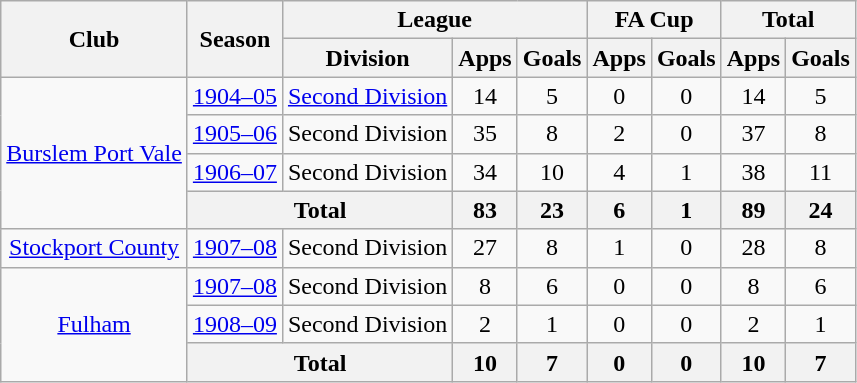<table class="wikitable" style="text-align: center;">
<tr>
<th rowspan="2">Club</th>
<th rowspan="2">Season</th>
<th colspan="3">League</th>
<th colspan="2">FA Cup</th>
<th colspan="2">Total</th>
</tr>
<tr>
<th>Division</th>
<th>Apps</th>
<th>Goals</th>
<th>Apps</th>
<th>Goals</th>
<th>Apps</th>
<th>Goals</th>
</tr>
<tr>
<td rowspan="4"><a href='#'>Burslem Port Vale</a></td>
<td><a href='#'>1904–05</a></td>
<td><a href='#'>Second Division</a></td>
<td>14</td>
<td>5</td>
<td>0</td>
<td>0</td>
<td>14</td>
<td>5</td>
</tr>
<tr>
<td><a href='#'>1905–06</a></td>
<td>Second Division</td>
<td>35</td>
<td>8</td>
<td>2</td>
<td>0</td>
<td>37</td>
<td>8</td>
</tr>
<tr>
<td><a href='#'>1906–07</a></td>
<td>Second Division</td>
<td>34</td>
<td>10</td>
<td>4</td>
<td>1</td>
<td>38</td>
<td>11</td>
</tr>
<tr>
<th colspan="2">Total</th>
<th>83</th>
<th>23</th>
<th>6</th>
<th>1</th>
<th>89</th>
<th>24</th>
</tr>
<tr>
<td><a href='#'>Stockport County</a></td>
<td><a href='#'>1907–08</a></td>
<td>Second Division</td>
<td>27</td>
<td>8</td>
<td>1</td>
<td>0</td>
<td>28</td>
<td>8</td>
</tr>
<tr>
<td rowspan="3"><a href='#'>Fulham</a></td>
<td><a href='#'>1907–08</a></td>
<td>Second Division</td>
<td>8</td>
<td>6</td>
<td>0</td>
<td>0</td>
<td>8</td>
<td>6</td>
</tr>
<tr>
<td><a href='#'>1908–09</a></td>
<td>Second Division</td>
<td>2</td>
<td>1</td>
<td>0</td>
<td>0</td>
<td>2</td>
<td>1</td>
</tr>
<tr>
<th colspan="2">Total</th>
<th>10</th>
<th>7</th>
<th>0</th>
<th>0</th>
<th>10</th>
<th>7</th>
</tr>
</table>
